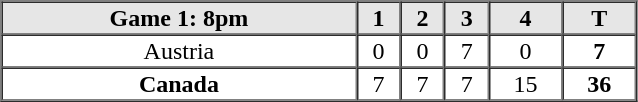<table border=1 cellspacing=0 width=425 style="margin-left:3em;">
<tr style="text-align:center; background-color:#e6e6e6;">
<th>Game 1: 8pm</th>
<th>1</th>
<th>2</th>
<th>3</th>
<th>4</th>
<th>T</th>
</tr>
<tr style="text-align:center">
<td> Austria</td>
<td>0</td>
<td>0</td>
<td>7</td>
<td>0</td>
<th>7</th>
</tr>
<tr style="text-align:center">
<th> Canada</th>
<td>7</td>
<td>7</td>
<td>7</td>
<td>15</td>
<th>36</th>
</tr>
</table>
